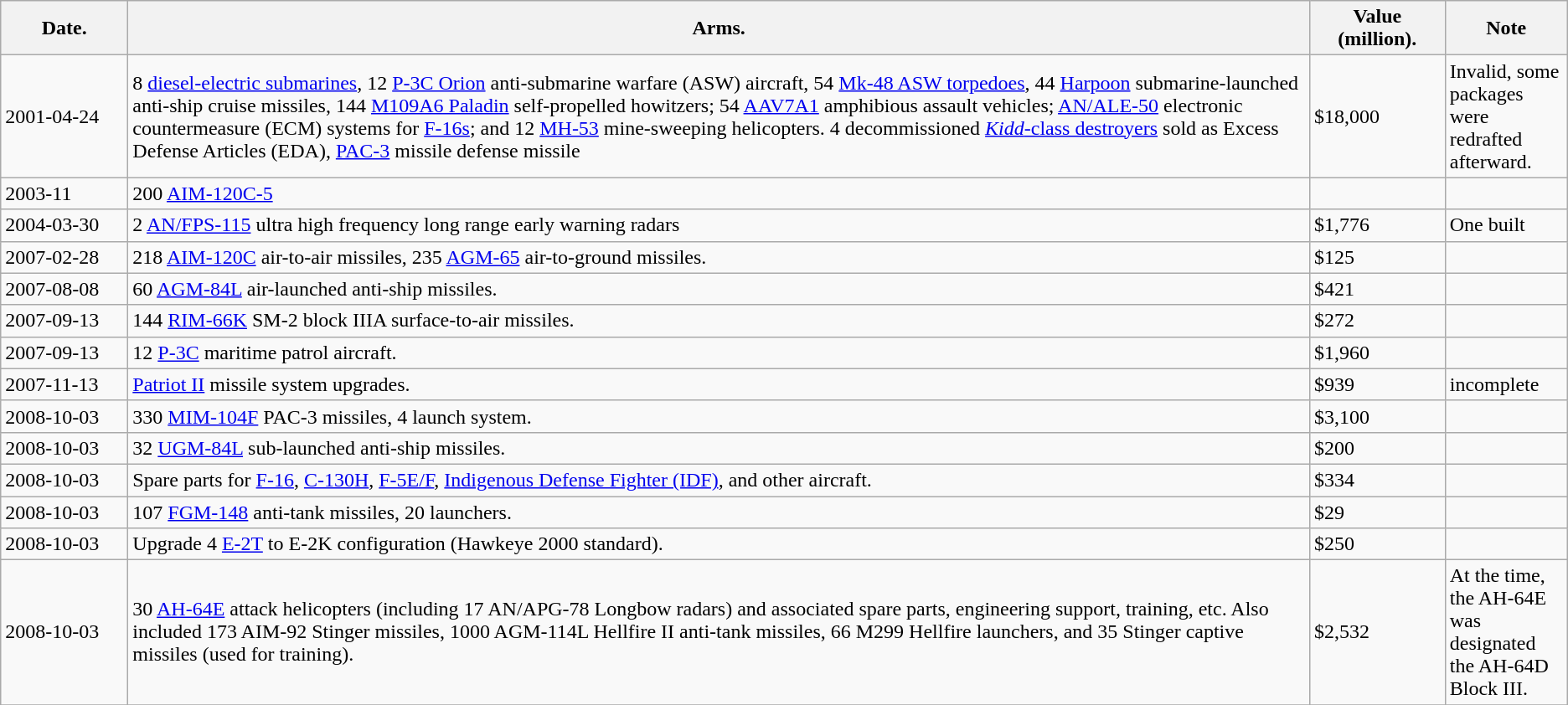<table class="wikitable mw-collapsible">
<tr>
<th scope="col" style="width: 3%;">Date.</th>
<th scope="col" style="width: 30%;">Arms.</th>
<th scope="col" style="width: 2%;">Value (million).</th>
<th scope="col" style="width: 1%;">Note</th>
</tr>
<tr>
<td>2001-04-24</td>
<td>8 <a href='#'>diesel-electric submarines</a>, 12 <a href='#'>P-3C Orion</a> anti-submarine warfare (ASW) aircraft, 54 <a href='#'>Mk-48 ASW torpedoes</a>, 44 <a href='#'>Harpoon</a> submarine-launched anti-ship cruise missiles, 144 <a href='#'>M109A6 Paladin</a> self-propelled howitzers; 54 <a href='#'>AAV7A1</a> amphibious assault vehicles; <a href='#'>AN/ALE-50</a> electronic countermeasure (ECM) systems for <a href='#'>F-16s</a>; and 12 <a href='#'>MH-53</a> mine-sweeping helicopters. 4 decommissioned <a href='#'><em>Kidd</em>-class destroyers</a> sold as Excess Defense Articles (EDA), <a href='#'>PAC-3</a> missile defense missile</td>
<td>$18,000</td>
<td>Invalid, some packages were redrafted afterward.</td>
</tr>
<tr>
<td>2003-11</td>
<td>200 <a href='#'>AIM-120C-5</a></td>
<td></td>
<td></td>
</tr>
<tr>
<td>2004-03-30</td>
<td>2 <a href='#'>AN/FPS-115</a> ultra high frequency long range early warning radars</td>
<td>$1,776</td>
<td>One built</td>
</tr>
<tr>
<td>2007-02-28</td>
<td>218 <a href='#'>AIM-120C</a> air-to-air missiles, 235 <a href='#'>AGM-65</a> air-to-ground missiles.</td>
<td>$125</td>
<td></td>
</tr>
<tr>
<td>2007-08-08</td>
<td>60 <a href='#'>AGM-84L</a> air-launched anti-ship missiles.</td>
<td>$421</td>
<td></td>
</tr>
<tr>
<td>2007-09-13</td>
<td>144 <a href='#'>RIM-66K</a> SM-2 block IIIA surface-to-air missiles.</td>
<td>$272</td>
<td></td>
</tr>
<tr>
<td>2007-09-13</td>
<td>12 <a href='#'>P-3C</a> maritime patrol aircraft.</td>
<td>$1,960</td>
<td></td>
</tr>
<tr>
<td>2007-11-13</td>
<td><a href='#'>Patriot II</a> missile system upgrades.</td>
<td>$939</td>
<td>incomplete</td>
</tr>
<tr>
<td>2008-10-03</td>
<td>330 <a href='#'>MIM-104F</a> PAC-3 missiles, 4 launch system.</td>
<td>$3,100</td>
<td></td>
</tr>
<tr>
<td>2008-10-03</td>
<td>32 <a href='#'>UGM-84L</a> sub-launched anti-ship missiles.</td>
<td>$200</td>
<td></td>
</tr>
<tr>
<td>2008-10-03</td>
<td>Spare parts for <a href='#'>F-16</a>, <a href='#'>C-130H</a>, <a href='#'>F-5E/F</a>, <a href='#'>Indigenous Defense Fighter (IDF)</a>, and other aircraft.</td>
<td>$334</td>
<td></td>
</tr>
<tr>
<td>2008-10-03</td>
<td>107 <a href='#'>FGM-148</a> anti-tank missiles, 20 launchers.</td>
<td>$29</td>
<td></td>
</tr>
<tr>
<td>2008-10-03</td>
<td>Upgrade 4 <a href='#'>E-2T</a> to E-2K configuration (Hawkeye 2000 standard).</td>
<td>$250</td>
<td></td>
</tr>
<tr>
<td>2008-10-03</td>
<td>30 <a href='#'>AH-64E</a> attack helicopters (including 17 AN/APG-78 Longbow radars) and associated spare parts, engineering support, training, etc. Also included 173 AIM-92 Stinger missiles, 1000 AGM-114L Hellfire II anti-tank missiles, 66 M299 Hellfire launchers, and 35 Stinger captive missiles (used for training).</td>
<td>$2,532</td>
<td>At the time, the AH-64E was designated the AH-64D Block III.</td>
</tr>
<tr>
</tr>
</table>
